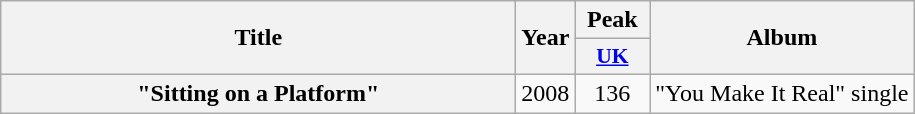<table class="wikitable plainrowheaders" style="text-align:center;" border="1">
<tr>
<th scope="col" rowspan="2" style="width:21em;">Title</th>
<th scope="col" rowspan="2" style="width:1em;">Year</th>
<th scope="col" colspan="1">Peak</th>
<th scope="col" rowspan="2">Album</th>
</tr>
<tr>
<th scope="col" style="width:3em;font-size:90%;"><a href='#'>UK</a><br></th>
</tr>
<tr>
<th scope="row">"Sitting on a Platform"</th>
<td>2008</td>
<td>136</td>
<td>"You Make It Real" single</td>
</tr>
</table>
